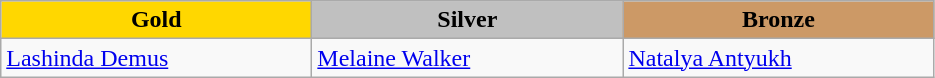<table class="wikitable" style="text-align:left">
<tr align="center">
<td width=200 bgcolor=gold><strong>Gold</strong></td>
<td width=200 bgcolor=silver><strong>Silver</strong></td>
<td width=200 bgcolor=CC9966><strong>Bronze</strong></td>
</tr>
<tr>
<td><a href='#'>Lashinda Demus</a><br><em></em></td>
<td><a href='#'>Melaine Walker</a><br><em></em></td>
<td><a href='#'>Natalya Antyukh</a><br><em></em></td>
</tr>
</table>
